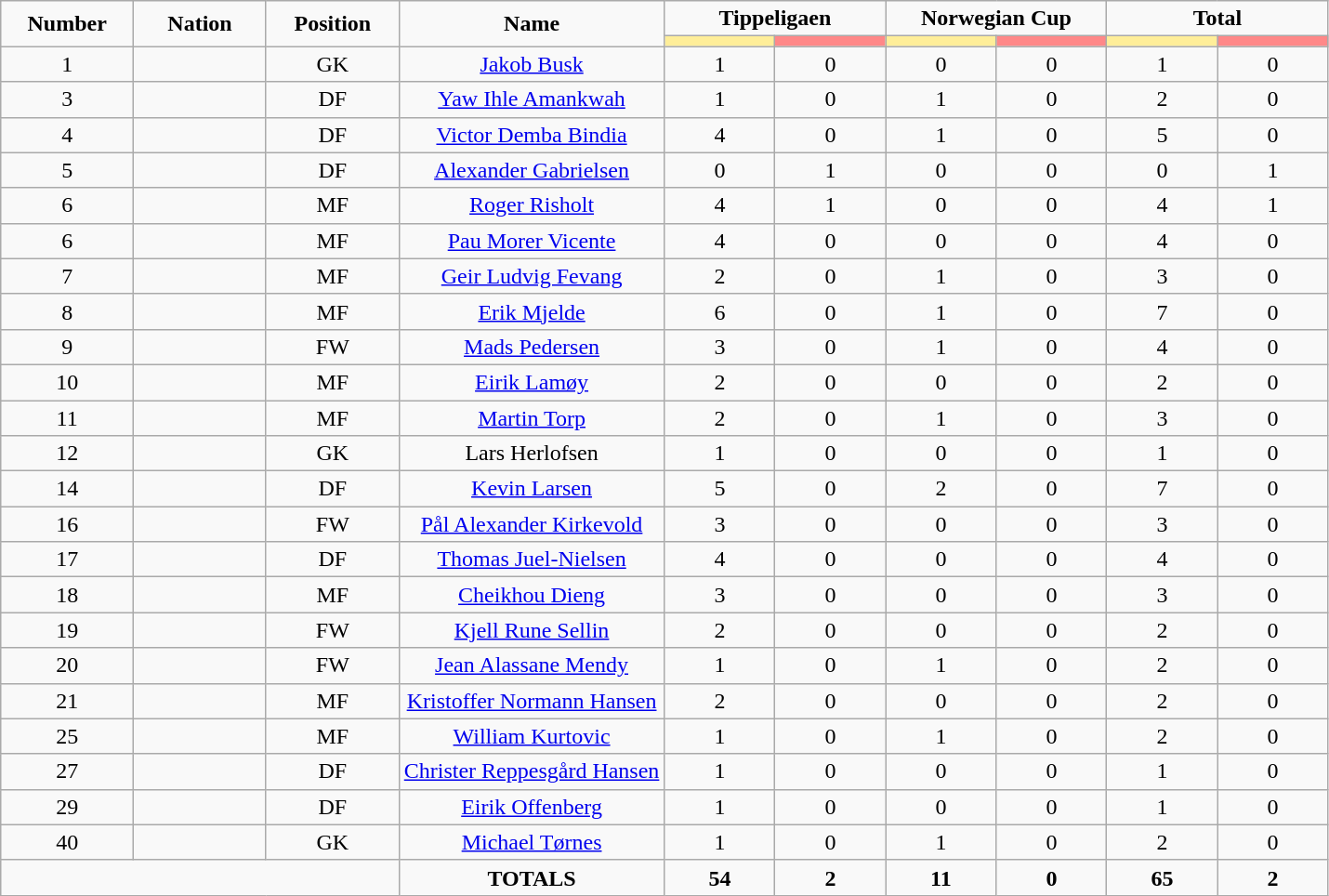<table class="wikitable" style="font-size: 100%; text-align: center;">
<tr>
<td rowspan="2" width="10%" align="center"><strong>Number</strong></td>
<td rowspan="2" width="10%" align="center"><strong>Nation</strong></td>
<td rowspan="2" width="10%" align="center"><strong>Position</strong></td>
<td rowspan="2" width="20%" align="center"><strong>Name</strong></td>
<td colspan="2" align="center"><strong>Tippeligaen</strong></td>
<td colspan="2" align="center"><strong>Norwegian Cup</strong></td>
<td colspan="2" align="center"><strong>Total</strong></td>
</tr>
<tr>
<th width=60 style="background: #FFEE99"></th>
<th width=60 style="background: #FF8888"></th>
<th width=60 style="background: #FFEE99"></th>
<th width=60 style="background: #FF8888"></th>
<th width=60 style="background: #FFEE99"></th>
<th width=60 style="background: #FF8888"></th>
</tr>
<tr>
<td>1</td>
<td></td>
<td>GK</td>
<td><a href='#'>Jakob Busk</a></td>
<td>1</td>
<td>0</td>
<td>0</td>
<td>0</td>
<td>1</td>
<td>0</td>
</tr>
<tr>
<td>3</td>
<td></td>
<td>DF</td>
<td><a href='#'>Yaw Ihle Amankwah</a></td>
<td>1</td>
<td>0</td>
<td>1</td>
<td>0</td>
<td>2</td>
<td>0</td>
</tr>
<tr>
<td>4</td>
<td></td>
<td>DF</td>
<td><a href='#'>Victor Demba Bindia</a></td>
<td>4</td>
<td>0</td>
<td>1</td>
<td>0</td>
<td>5</td>
<td>0</td>
</tr>
<tr>
<td>5</td>
<td></td>
<td>DF</td>
<td><a href='#'>Alexander Gabrielsen</a></td>
<td>0</td>
<td>1</td>
<td>0</td>
<td>0</td>
<td>0</td>
<td>1</td>
</tr>
<tr>
<td>6</td>
<td></td>
<td>MF</td>
<td><a href='#'>Roger Risholt</a></td>
<td>4</td>
<td>1</td>
<td>0</td>
<td>0</td>
<td>4</td>
<td>1</td>
</tr>
<tr>
<td>6</td>
<td></td>
<td>MF</td>
<td><a href='#'>Pau Morer Vicente</a></td>
<td>4</td>
<td>0</td>
<td>0</td>
<td>0</td>
<td>4</td>
<td>0</td>
</tr>
<tr>
<td>7</td>
<td></td>
<td>MF</td>
<td><a href='#'>Geir Ludvig Fevang</a></td>
<td>2</td>
<td>0</td>
<td>1</td>
<td>0</td>
<td>3</td>
<td>0</td>
</tr>
<tr>
<td>8</td>
<td></td>
<td>MF</td>
<td><a href='#'>Erik Mjelde</a></td>
<td>6</td>
<td>0</td>
<td>1</td>
<td>0</td>
<td>7</td>
<td>0</td>
</tr>
<tr>
<td>9</td>
<td></td>
<td>FW</td>
<td><a href='#'>Mads Pedersen</a></td>
<td>3</td>
<td>0</td>
<td>1</td>
<td>0</td>
<td>4</td>
<td>0</td>
</tr>
<tr>
<td>10</td>
<td></td>
<td>MF</td>
<td><a href='#'>Eirik Lamøy</a></td>
<td>2</td>
<td>0</td>
<td>0</td>
<td>0</td>
<td>2</td>
<td>0</td>
</tr>
<tr>
<td>11</td>
<td></td>
<td>MF</td>
<td><a href='#'>Martin Torp</a></td>
<td>2</td>
<td>0</td>
<td>1</td>
<td>0</td>
<td>3</td>
<td>0</td>
</tr>
<tr>
<td>12</td>
<td></td>
<td>GK</td>
<td>Lars Herlofsen</td>
<td>1</td>
<td>0</td>
<td>0</td>
<td>0</td>
<td>1</td>
<td>0</td>
</tr>
<tr>
<td>14</td>
<td></td>
<td>DF</td>
<td><a href='#'>Kevin Larsen</a></td>
<td>5</td>
<td>0</td>
<td>2</td>
<td>0</td>
<td>7</td>
<td>0</td>
</tr>
<tr>
<td>16</td>
<td></td>
<td>FW</td>
<td><a href='#'>Pål Alexander Kirkevold</a></td>
<td>3</td>
<td>0</td>
<td>0</td>
<td>0</td>
<td>3</td>
<td>0</td>
</tr>
<tr>
<td>17</td>
<td></td>
<td>DF</td>
<td><a href='#'>Thomas Juel-Nielsen</a></td>
<td>4</td>
<td>0</td>
<td>0</td>
<td>0</td>
<td>4</td>
<td>0</td>
</tr>
<tr>
<td>18</td>
<td></td>
<td>MF</td>
<td><a href='#'>Cheikhou Dieng</a></td>
<td>3</td>
<td>0</td>
<td>0</td>
<td>0</td>
<td>3</td>
<td>0</td>
</tr>
<tr>
<td>19</td>
<td></td>
<td>FW</td>
<td><a href='#'>Kjell Rune Sellin</a></td>
<td>2</td>
<td>0</td>
<td>0</td>
<td>0</td>
<td>2</td>
<td>0</td>
</tr>
<tr>
<td>20</td>
<td></td>
<td>FW</td>
<td><a href='#'>Jean Alassane Mendy</a></td>
<td>1</td>
<td>0</td>
<td>1</td>
<td>0</td>
<td>2</td>
<td>0</td>
</tr>
<tr>
<td>21</td>
<td></td>
<td>MF</td>
<td><a href='#'>Kristoffer Normann Hansen</a></td>
<td>2</td>
<td>0</td>
<td>0</td>
<td>0</td>
<td>2</td>
<td>0</td>
</tr>
<tr>
<td>25</td>
<td></td>
<td>MF</td>
<td><a href='#'>William Kurtovic</a></td>
<td>1</td>
<td>0</td>
<td>1</td>
<td>0</td>
<td>2</td>
<td>0</td>
</tr>
<tr>
<td>27</td>
<td></td>
<td>DF</td>
<td><a href='#'>Christer Reppesgård Hansen</a></td>
<td>1</td>
<td>0</td>
<td>0</td>
<td>0</td>
<td>1</td>
<td>0</td>
</tr>
<tr>
<td>29</td>
<td></td>
<td>DF</td>
<td><a href='#'>Eirik Offenberg</a></td>
<td>1</td>
<td>0</td>
<td>0</td>
<td>0</td>
<td>1</td>
<td>0</td>
</tr>
<tr>
<td>40</td>
<td></td>
<td>GK</td>
<td><a href='#'>Michael Tørnes</a></td>
<td>1</td>
<td>0</td>
<td>1</td>
<td>0</td>
<td>2</td>
<td>0</td>
</tr>
<tr>
<td colspan="3"></td>
<td><strong>TOTALS</strong></td>
<td><strong>54</strong></td>
<td><strong>2</strong></td>
<td><strong>11</strong></td>
<td><strong>0</strong></td>
<td><strong>65</strong></td>
<td><strong>2</strong></td>
</tr>
</table>
